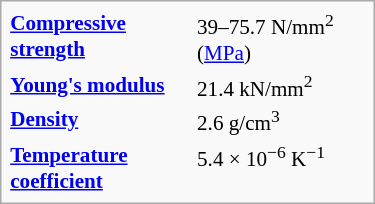<table class="infobox" style="width: 250px; text-align: left; float:right; font-size: 88%;">
<tr>
<th><a href='#'>Compressive strength</a></th>
<td>39–75.7 N/mm<sup>2</sup> (<a href='#'>MPa</a>)</td>
</tr>
<tr>
<th><a href='#'>Young's modulus</a></th>
<td>21.4 kN/mm<sup>2</sup></td>
</tr>
<tr>
<th><a href='#'>Density</a></th>
<td>2.6 g/cm<sup>3</sup></td>
</tr>
<tr>
<th><a href='#'>Temperature coefficient</a></th>
<td>5.4 × 10<sup>−6</sup> K<sup>−1</sup></td>
</tr>
</table>
